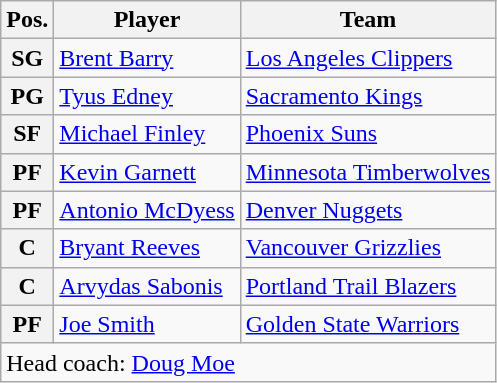<table class="wikitable">
<tr>
<th>Pos.</th>
<th>Player</th>
<th>Team</th>
</tr>
<tr>
<th>SG</th>
<td><a href='#'>Brent Barry</a></td>
<td><a href='#'>Los Angeles Clippers</a></td>
</tr>
<tr>
<th>PG</th>
<td><a href='#'>Tyus Edney</a></td>
<td><a href='#'>Sacramento Kings</a></td>
</tr>
<tr>
<th>SF</th>
<td><a href='#'>Michael Finley</a></td>
<td><a href='#'>Phoenix Suns</a></td>
</tr>
<tr>
<th>PF</th>
<td><a href='#'>Kevin Garnett</a></td>
<td><a href='#'>Minnesota Timberwolves</a></td>
</tr>
<tr>
<th>PF</th>
<td><a href='#'>Antonio McDyess</a></td>
<td><a href='#'>Denver Nuggets</a></td>
</tr>
<tr>
<th>C</th>
<td><a href='#'>Bryant Reeves</a></td>
<td><a href='#'>Vancouver Grizzlies</a></td>
</tr>
<tr>
<th>C</th>
<td><a href='#'>Arvydas Sabonis</a></td>
<td><a href='#'>Portland Trail Blazers</a></td>
</tr>
<tr>
<th>PF</th>
<td><a href='#'>Joe Smith</a></td>
<td><a href='#'>Golden State Warriors</a></td>
</tr>
<tr>
<td colspan="3">Head coach: <a href='#'>Doug Moe</a></td>
</tr>
</table>
